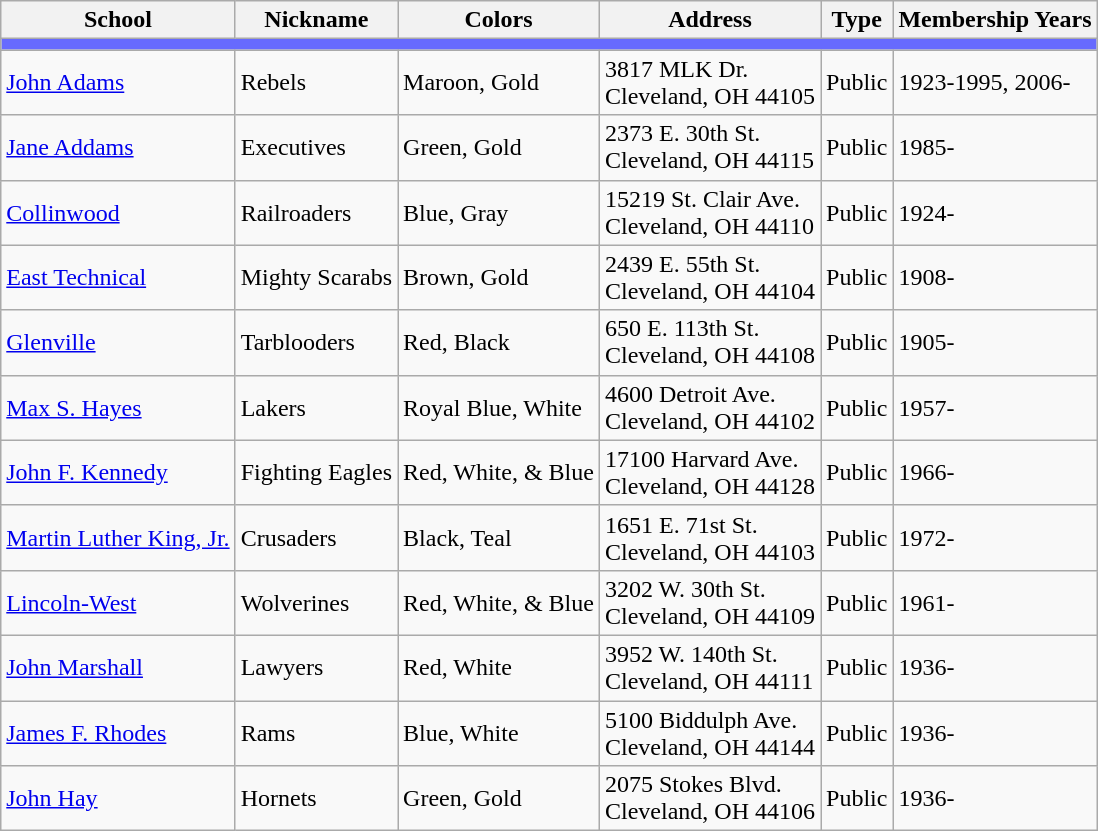<table class="wikitable sortable">
<tr>
<th>School</th>
<th>Nickname</th>
<th>Colors</th>
<th>Address</th>
<th>Type</th>
<th>Membership Years</th>
</tr>
<tr>
<th colspan="7" style="background:#676AFE;"></th>
</tr>
<tr>
<td><a href='#'>John Adams</a></td>
<td>Rebels</td>
<td>Maroon, Gold<br>  </td>
<td>3817 MLK Dr.<br>Cleveland, OH 44105</td>
<td>Public</td>
<td>1923-1995, 2006-</td>
</tr>
<tr>
<td><a href='#'>Jane Addams</a></td>
<td>Executives</td>
<td>Green, Gold<br> </td>
<td>2373 E. 30th St.<br>Cleveland, OH 44115</td>
<td>Public</td>
<td>1985-</td>
</tr>
<tr>
<td><a href='#'>Collinwood</a></td>
<td>Railroaders</td>
<td>Blue, Gray<br> </td>
<td>15219 St. Clair Ave.<br>Cleveland, OH 44110</td>
<td>Public</td>
<td>1924-</td>
</tr>
<tr>
<td><a href='#'>East Technical</a></td>
<td>Mighty Scarabs</td>
<td>Brown, Gold<br> </td>
<td>2439 E. 55th St.<br>Cleveland, OH 44104</td>
<td>Public</td>
<td>1908-</td>
</tr>
<tr>
<td><a href='#'>Glenville</a></td>
<td>Tarblooders</td>
<td>Red, Black<br> </td>
<td>650 E. 113th St.<br>Cleveland, OH 44108</td>
<td>Public</td>
<td>1905-</td>
</tr>
<tr>
<td><a href='#'>Max S. Hayes</a></td>
<td>Lakers</td>
<td>Royal Blue, White<br> </td>
<td>4600 Detroit Ave.<br>Cleveland, OH 44102</td>
<td>Public</td>
<td>1957-</td>
</tr>
<tr>
<td><a href='#'>John F. Kennedy</a></td>
<td>Fighting Eagles</td>
<td>Red, White, & Blue<br>   </td>
<td>17100 Harvard Ave.<br>Cleveland, OH 44128</td>
<td>Public</td>
<td>1966-</td>
</tr>
<tr>
<td><a href='#'>Martin Luther King, Jr.</a></td>
<td>Crusaders</td>
<td>Black, Teal<br> </td>
<td>1651 E. 71st St.<br>Cleveland, OH 44103</td>
<td>Public</td>
<td>1972-</td>
</tr>
<tr>
<td><a href='#'>Lincoln-West</a></td>
<td>Wolverines</td>
<td>Red, White, & Blue<br>   </td>
<td>3202 W. 30th St.<br>Cleveland, OH 44109</td>
<td>Public</td>
<td>1961-</td>
</tr>
<tr>
<td><a href='#'>John Marshall</a></td>
<td>Lawyers</td>
<td>Red, White<br> </td>
<td>3952 W. 140th St.<br>Cleveland, OH 44111</td>
<td>Public</td>
<td>1936-</td>
</tr>
<tr>
<td><a href='#'>James F. Rhodes</a></td>
<td>Rams</td>
<td>Blue, White<br> </td>
<td>5100 Biddulph Ave.<br>Cleveland, OH 44144</td>
<td>Public</td>
<td>1936-</td>
</tr>
<tr>
<td><a href='#'>John Hay</a></td>
<td>Hornets</td>
<td>Green, Gold<br> </td>
<td>2075 Stokes Blvd.<br>Cleveland, OH 44106</td>
<td>Public</td>
<td>1936-</td>
</tr>
</table>
